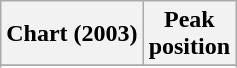<table class="wikitable sortable plainrowheaders">
<tr>
<th>Chart (2003)</th>
<th>Peak<br>position</th>
</tr>
<tr>
</tr>
<tr>
</tr>
<tr>
</tr>
</table>
